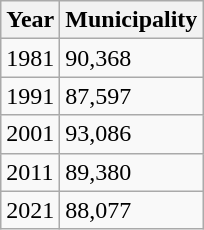<table class=wikitable>
<tr>
<th>Year</th>
<th>Municipality</th>
</tr>
<tr>
<td>1981</td>
<td>90,368</td>
</tr>
<tr>
<td>1991</td>
<td>87,597</td>
</tr>
<tr>
<td>2001</td>
<td>93,086</td>
</tr>
<tr>
<td>2011</td>
<td>89,380</td>
</tr>
<tr>
<td>2021</td>
<td>88,077</td>
</tr>
</table>
